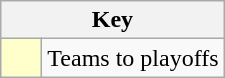<table class="wikitable" style="text-align: center;">
<tr>
<th colspan=2>Key</th>
</tr>
<tr>
<td style="background:#ffffcc; width:20px;"></td>
<td align=left>Teams to playoffs</td>
</tr>
</table>
